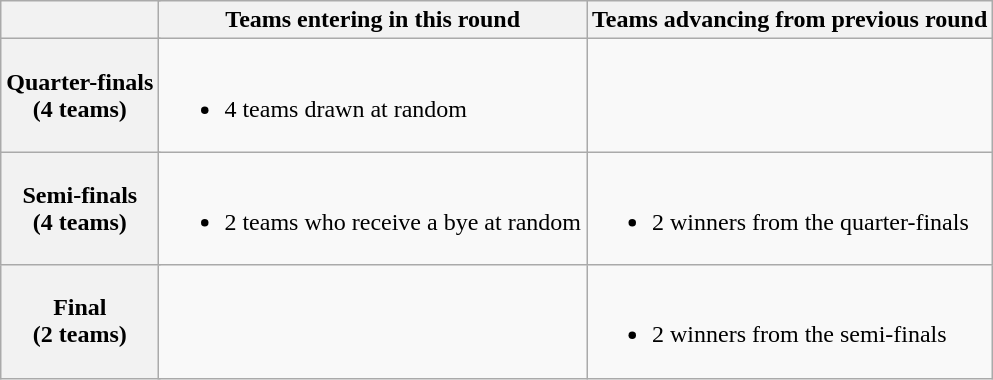<table class="wikitable">
<tr>
<th colspan=2></th>
<th>Teams entering in this round</th>
<th>Teams advancing from previous round</th>
</tr>
<tr>
<th colspan=2>Quarter-finals<br>(4 teams)</th>
<td><br><ul><li>4 teams drawn at random</li></ul></td>
<td></td>
</tr>
<tr>
<th colspan=2>Semi-finals<br>(4 teams)</th>
<td><br><ul><li>2 teams who receive a bye at random</li></ul></td>
<td><br><ul><li>2 winners from the quarter-finals</li></ul></td>
</tr>
<tr>
<th colspan=2>Final<br>(2 teams)</th>
<td></td>
<td><br><ul><li>2 winners from the semi-finals</li></ul></td>
</tr>
</table>
